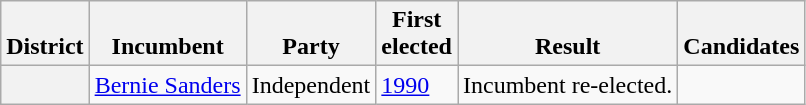<table class=wikitable>
<tr valign=bottom>
<th>District</th>
<th>Incumbent</th>
<th>Party</th>
<th>First<br>elected</th>
<th>Result</th>
<th>Candidates</th>
</tr>
<tr>
<th></th>
<td><a href='#'>Bernie Sanders</a></td>
<td>Independent</td>
<td><a href='#'>1990</a></td>
<td>Incumbent re-elected.</td>
<td nowrap></td>
</tr>
</table>
